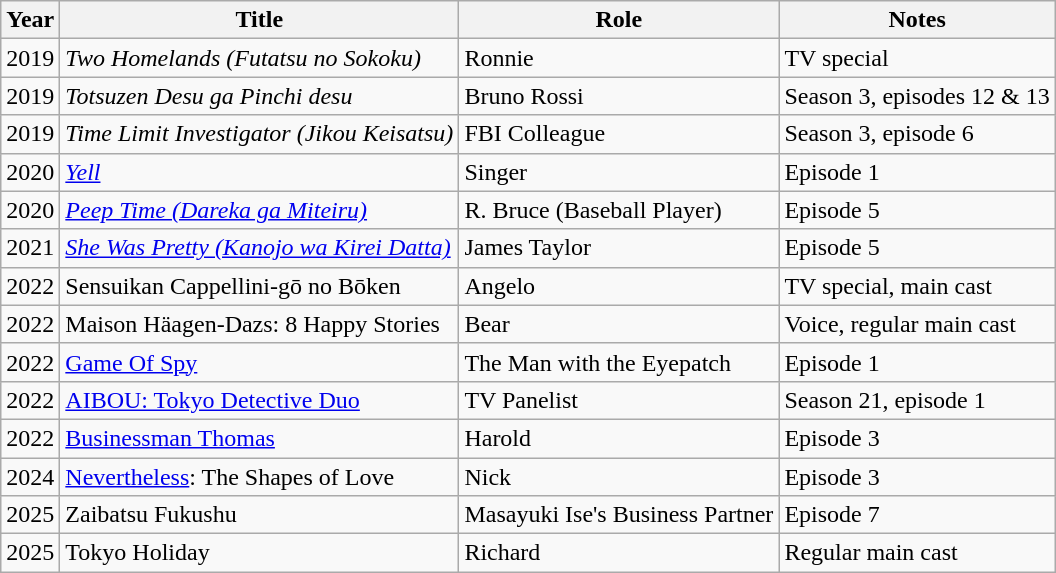<table class="wikitable">
<tr>
<th>Year</th>
<th>Title</th>
<th>Role</th>
<th class="unsortable">Notes</th>
</tr>
<tr>
<td>2019</td>
<td><em>Two Homelands (Futatsu no Sokoku)</em></td>
<td>Ronnie</td>
<td>TV special</td>
</tr>
<tr>
<td>2019</td>
<td><em>Totsuzen Desu ga Pinchi desu</em></td>
<td>Bruno Rossi</td>
<td>Season 3, episodes 12 & 13</td>
</tr>
<tr>
<td>2019</td>
<td><em>Time Limit Investigator (Jikou Keisatsu)</em></td>
<td>FBI Colleague</td>
<td>Season 3, episode 6</td>
</tr>
<tr>
<td>2020</td>
<td><em><a href='#'>Yell</a></em></td>
<td>Singer</td>
<td>Episode 1</td>
</tr>
<tr>
<td>2020</td>
<td><em><a href='#'>Peep Time (Dareka ga Miteiru)</a></em></td>
<td>R. Bruce (Baseball Player)</td>
<td>Episode 5</td>
</tr>
<tr>
<td>2021</td>
<td><em><a href='#'>She Was Pretty (Kanojo wa Kirei Datta)</a></em></td>
<td>James Taylor</td>
<td>Episode 5</td>
</tr>
<tr>
<td>2022</td>
<td>Sensuikan Cappellini-gō no Bōken<em></td>
<td>Angelo</td>
<td>TV special, main cast</td>
</tr>
<tr>
<td>2022</td>
<td></em>Maison Häagen-Dazs: 8 Happy Stories<em></td>
<td>Bear</td>
<td>Voice, regular main cast</td>
</tr>
<tr>
<td>2022</td>
<td></em><a href='#'>Game Of Spy</a><em></td>
<td>The Man with the Eyepatch</td>
<td>Episode 1</td>
</tr>
<tr>
<td>2022</td>
<td></em><a href='#'>AIBOU: Tokyo Detective Duo</a><em></td>
<td>TV Panelist</td>
<td>Season 21, episode 1</td>
</tr>
<tr>
<td>2022</td>
<td></em><a href='#'>Businessman Thomas</a><em></td>
<td>Harold</td>
<td>Episode 3</td>
</tr>
<tr>
<td>2024</td>
<td></em><a href='#'>Nevertheless</a>: The Shapes of Love<em></td>
<td>Nick</td>
<td>Episode 3</td>
</tr>
<tr>
<td>2025</td>
<td></em>Zaibatsu Fukushu<em></td>
<td>Masayuki Ise's Business Partner</td>
<td>Episode 7</td>
</tr>
<tr>
<td>2025</td>
<td></em>Tokyo Holiday<em></td>
<td>Richard</td>
<td>Regular main cast</td>
</tr>
</table>
